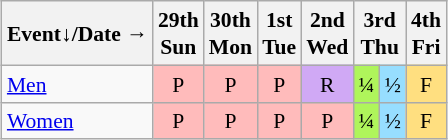<table class="wikitable" style="margin:0.5em auto; font-size:90%; line-height:1.25em; text-align:center;">
<tr>
<th>Event↓/Date →</th>
<th>29th<br>Sun</th>
<th>30th<br>Mon</th>
<th>1st<br>Tue</th>
<th>2nd<br>Wed</th>
<th colspan=2>3rd<br>Thu</th>
<th>4th<br>Fri</th>
</tr>
<tr>
<td style="text-align:left;"><a href='#'>Men</a></td>
<td bgcolor="#FFBBBB">P</td>
<td bgcolor="#FFBBBB">P</td>
<td bgcolor="#FFBBBB">P</td>
<td bgcolor="#D0A9F5">R</td>
<td bgcolor="#AFF55B">¼</td>
<td bgcolor="#97DEFF">½</td>
<td bgcolor="#FFDF80">F</td>
</tr>
<tr>
<td style="text-align:left;"><a href='#'>Women</a></td>
<td bgcolor="#FFBBBB">P</td>
<td bgcolor="#FFBBBB">P</td>
<td bgcolor="#FFBBBB">P</td>
<td bgcolor="#FFBBBB">P</td>
<td bgcolor="#AFF55B">¼</td>
<td bgcolor="#97DEFF">½</td>
<td bgcolor="#FFDF80">F</td>
</tr>
</table>
